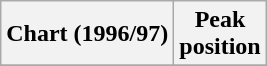<table class="wikitable sortable plainrowheaders">
<tr>
<th>Chart (1996/97)</th>
<th>Peak<br>position</th>
</tr>
<tr>
</tr>
</table>
